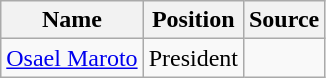<table class="wikitable">
<tr>
<th>Name</th>
<th>Position</th>
<th>Source</th>
</tr>
<tr>
<td> <a href='#'>Osael Maroto</a></td>
<td>President</td>
<td></td>
</tr>
</table>
